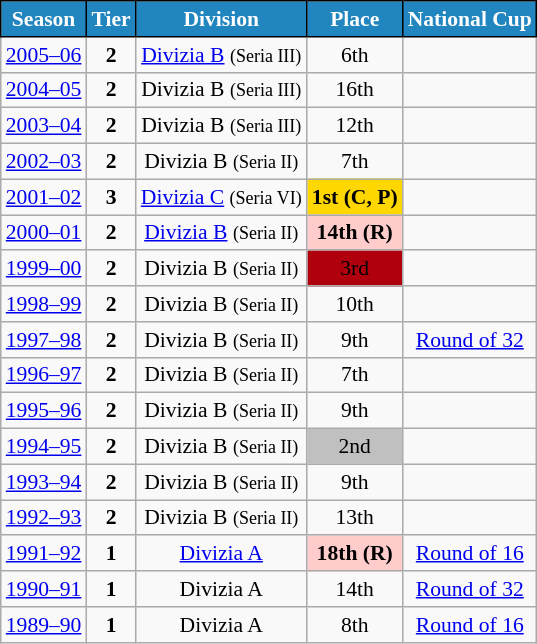<table class="wikitable" style="text-align:center; font-size:90%">
<tr>
<th style="background:#2185bf;color:#FFFFFF;border:1px solid #000000">Season</th>
<th style="background:#2185bf;color:#FFFFFF;border:1px solid #000000">Tier</th>
<th style="background:#2185bf;color:#FFFFFF;border:1px solid #000000">Division</th>
<th style="background:#2185bf;color:#FFFFFF;border:1px solid #000000">Place</th>
<th style="background:#2185bf;color:#FFFFFF;border:1px solid #000000">National Cup</th>
</tr>
<tr>
<td><a href='#'>2005–06</a></td>
<td><strong>2</strong></td>
<td><a href='#'>Divizia B</a> <small>(Seria III)</small></td>
<td>6th</td>
<td></td>
</tr>
<tr>
<td><a href='#'>2004–05</a></td>
<td><strong>2</strong></td>
<td>Divizia B <small>(Seria III)</small></td>
<td>16th</td>
<td></td>
</tr>
<tr>
<td><a href='#'>2003–04</a></td>
<td><strong>2</strong></td>
<td>Divizia B <small>(Seria III)</small></td>
<td>12th</td>
<td></td>
</tr>
<tr>
<td><a href='#'>2002–03</a></td>
<td><strong>2</strong></td>
<td>Divizia B <small>(Seria II)</small></td>
<td>7th</td>
<td></td>
</tr>
<tr>
<td><a href='#'>2001–02</a></td>
<td><strong>3</strong></td>
<td><a href='#'>Divizia C</a> <small>(Seria VI)</small></td>
<td align=center bgcolor=gold><strong>1st</strong> <strong>(C, P)</strong></td>
<td></td>
</tr>
<tr>
<td><a href='#'>2000–01</a></td>
<td><strong>2</strong></td>
<td><a href='#'>Divizia B</a> <small>(Seria II)</small></td>
<td align=center bgcolor=#FFCCCC><strong>14th</strong> <strong>(R)</strong></td>
<td></td>
</tr>
<tr>
<td><a href='#'>1999–00</a></td>
<td><strong>2</strong></td>
<td>Divizia B <small>(Seria II)</small></td>
<td align=center bgcolor=bronze>3rd</td>
<td></td>
</tr>
<tr>
<td><a href='#'>1998–99</a></td>
<td><strong>2</strong></td>
<td>Divizia B <small>(Seria II)</small></td>
<td>10th</td>
<td></td>
</tr>
<tr>
<td><a href='#'>1997–98</a></td>
<td><strong>2</strong></td>
<td>Divizia B <small>(Seria II)</small></td>
<td>9th</td>
<td><a href='#'>Round of 32</a></td>
</tr>
<tr>
<td><a href='#'>1996–97</a></td>
<td><strong>2</strong></td>
<td>Divizia B <small>(Seria II)</small></td>
<td>7th</td>
<td></td>
</tr>
<tr>
<td><a href='#'>1995–96</a></td>
<td><strong>2</strong></td>
<td>Divizia B <small>(Seria II)</small></td>
<td>9th</td>
<td></td>
</tr>
<tr>
<td><a href='#'>1994–95</a></td>
<td><strong>2</strong></td>
<td>Divizia B <small>(Seria II)</small></td>
<td align=center bgcolor=silver>2nd</td>
<td></td>
</tr>
<tr>
<td><a href='#'>1993–94</a></td>
<td><strong>2</strong></td>
<td>Divizia B <small>(Seria II)</small></td>
<td>9th</td>
<td></td>
</tr>
<tr>
<td><a href='#'>1992–93</a></td>
<td><strong>2</strong></td>
<td>Divizia B <small>(Seria II)</small></td>
<td>13th</td>
<td></td>
</tr>
<tr>
<td><a href='#'>1991–92</a></td>
<td><strong>1</strong></td>
<td><a href='#'>Divizia A</a></td>
<td align=center bgcolor=#FFCCCC><strong>18th</strong> <strong>(R)</strong></td>
<td><a href='#'>Round of 16</a></td>
</tr>
<tr>
<td><a href='#'>1990–91</a></td>
<td><strong>1</strong></td>
<td>Divizia A</td>
<td>14th</td>
<td><a href='#'>Round of 32</a></td>
</tr>
<tr>
<td><a href='#'>1989–90</a></td>
<td><strong>1</strong></td>
<td>Divizia A</td>
<td>8th</td>
<td><a href='#'>Round of 16</a></td>
</tr>
</table>
